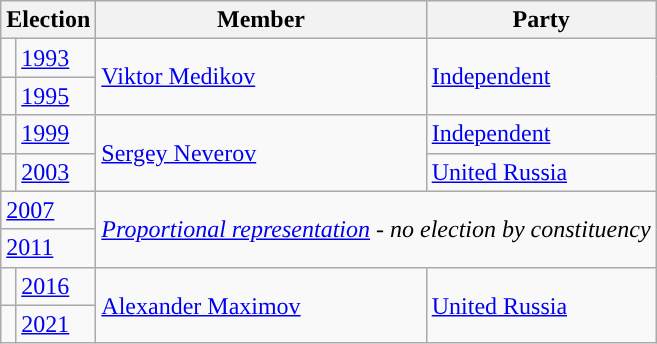<table class="wikitable">
<tr>
<th colspan="2">Election</th>
<th>Member</th>
<th>Party</th>
</tr>
<tr>
<td style="background-color:"></td>
<td><a href='#'>1993</a></td>
<td rowspan=2><a href='#'>Viktor Medikov</a></td>
<td rowspan=2><a href='#'>Independent</a></td>
</tr>
<tr>
<td style="background-color:"></td>
<td><a href='#'>1995</a></td>
</tr>
<tr>
<td style="background-color:"></td>
<td><a href='#'>1999</a></td>
<td rowspan=2><a href='#'>Sergey Neverov</a></td>
<td><a href='#'>Independent</a></td>
</tr>
<tr>
<td style="background-color:"></td>
<td><a href='#'>2003</a></td>
<td><a href='#'>United Russia</a></td>
</tr>
<tr>
<td colspan=2><a href='#'>2007</a></td>
<td colspan=2 rowspan=2><em><a href='#'>Proportional representation</a> - no election by constituency</em></td>
</tr>
<tr>
<td colspan=2><a href='#'>2011</a></td>
</tr>
<tr>
<td style="background-color: "></td>
<td><a href='#'>2016</a></td>
<td rowspan=2><a href='#'>Alexander Maximov</a></td>
<td rowspan=2><a href='#'>United Russia</a></td>
</tr>
<tr>
<td style="background-color: "></td>
<td><a href='#'>2021</a></td>
</tr>
</table>
